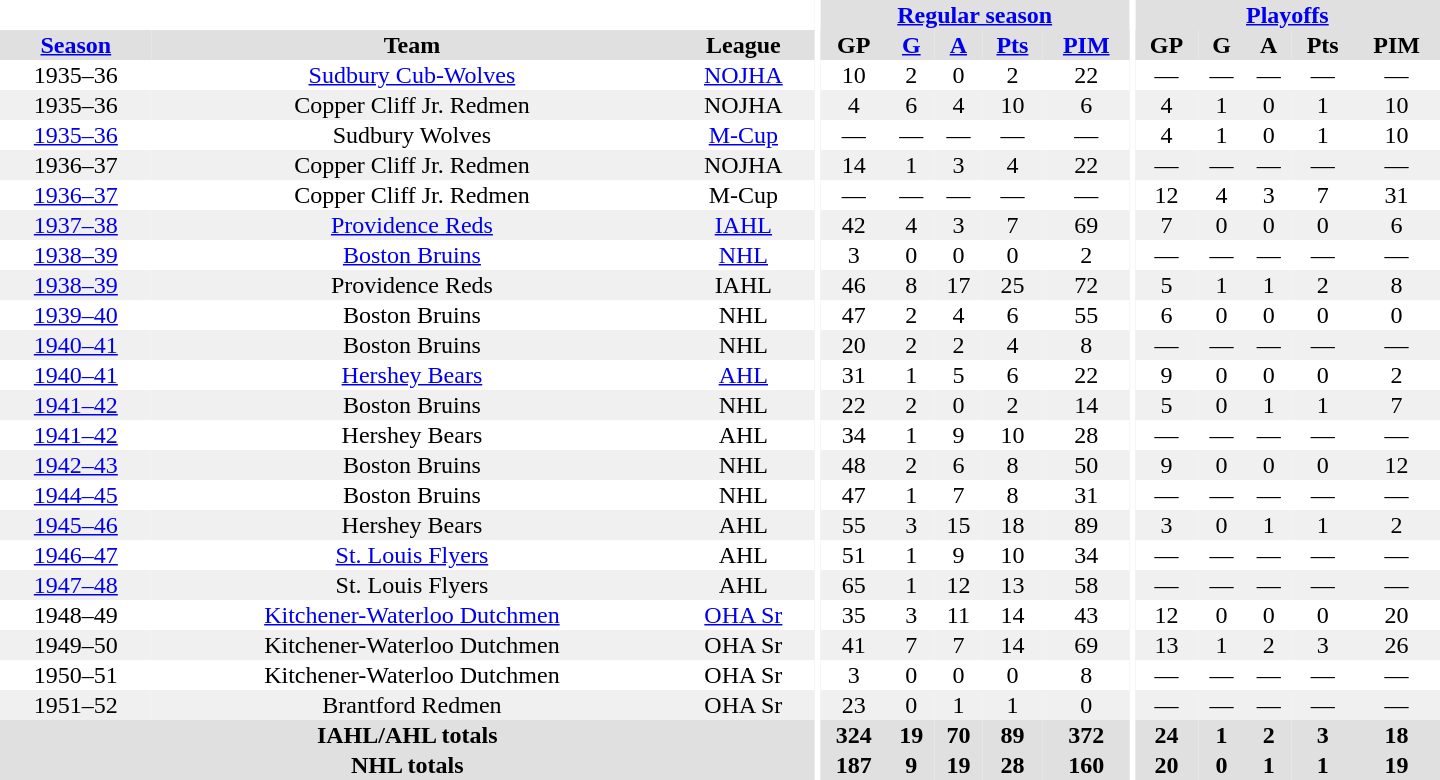<table border="0" cellpadding="1" cellspacing="0" style="text-align:center; width:60em">
<tr bgcolor="#e0e0e0">
<th colspan="3" bgcolor="#ffffff"></th>
<th rowspan="100" bgcolor="#ffffff"></th>
<th colspan="5"><a href='#'>Regular season</a></th>
<th rowspan="100" bgcolor="#ffffff"></th>
<th colspan="5"><a href='#'>Playoffs</a></th>
</tr>
<tr bgcolor="#e0e0e0">
<th><a href='#'>Season</a></th>
<th>Team</th>
<th>League</th>
<th>GP</th>
<th><a href='#'>G</a></th>
<th><a href='#'>A</a></th>
<th><a href='#'>Pts</a></th>
<th><a href='#'>PIM</a></th>
<th>GP</th>
<th>G</th>
<th>A</th>
<th>Pts</th>
<th>PIM</th>
</tr>
<tr>
<td>1935–36</td>
<td><a href='#'>Sudbury Cub-Wolves</a></td>
<td><a href='#'>NOJHA</a></td>
<td>10</td>
<td>2</td>
<td>0</td>
<td>2</td>
<td>22</td>
<td>—</td>
<td>—</td>
<td>—</td>
<td>—</td>
<td>—</td>
</tr>
<tr bgcolor="#f0f0f0">
<td>1935–36</td>
<td>Copper Cliff Jr. Redmen</td>
<td>NOJHA</td>
<td>4</td>
<td>6</td>
<td>4</td>
<td>10</td>
<td>6</td>
<td>4</td>
<td>1</td>
<td>0</td>
<td>1</td>
<td>10</td>
</tr>
<tr>
<td><a href='#'>1935–36</a></td>
<td>Sudbury Wolves</td>
<td><a href='#'>M-Cup</a></td>
<td>—</td>
<td>—</td>
<td>—</td>
<td>—</td>
<td>—</td>
<td>4</td>
<td>1</td>
<td>0</td>
<td>1</td>
<td>10</td>
</tr>
<tr bgcolor="#f0f0f0">
<td>1936–37</td>
<td>Copper Cliff Jr. Redmen</td>
<td>NOJHA</td>
<td>14</td>
<td>1</td>
<td>3</td>
<td>4</td>
<td>22</td>
<td>—</td>
<td>—</td>
<td>—</td>
<td>—</td>
<td>—</td>
</tr>
<tr>
<td><a href='#'>1936–37</a></td>
<td>Copper Cliff Jr. Redmen</td>
<td>M-Cup</td>
<td>—</td>
<td>—</td>
<td>—</td>
<td>—</td>
<td>—</td>
<td>12</td>
<td>4</td>
<td>3</td>
<td>7</td>
<td>31</td>
</tr>
<tr bgcolor="#f0f0f0">
<td><a href='#'>1937–38</a></td>
<td><a href='#'>Providence Reds</a></td>
<td><a href='#'>IAHL</a></td>
<td>42</td>
<td>4</td>
<td>3</td>
<td>7</td>
<td>69</td>
<td>7</td>
<td>0</td>
<td>0</td>
<td>0</td>
<td>6</td>
</tr>
<tr>
<td><a href='#'>1938–39</a></td>
<td><a href='#'>Boston Bruins</a></td>
<td><a href='#'>NHL</a></td>
<td>3</td>
<td>0</td>
<td>0</td>
<td>0</td>
<td>2</td>
<td>—</td>
<td>—</td>
<td>—</td>
<td>—</td>
<td>—</td>
</tr>
<tr bgcolor="#f0f0f0">
<td><a href='#'>1938–39</a></td>
<td>Providence Reds</td>
<td>IAHL</td>
<td>46</td>
<td>8</td>
<td>17</td>
<td>25</td>
<td>72</td>
<td>5</td>
<td>1</td>
<td>1</td>
<td>2</td>
<td>8</td>
</tr>
<tr>
<td><a href='#'>1939–40</a></td>
<td>Boston Bruins</td>
<td>NHL</td>
<td>47</td>
<td>2</td>
<td>4</td>
<td>6</td>
<td>55</td>
<td>6</td>
<td>0</td>
<td>0</td>
<td>0</td>
<td>0</td>
</tr>
<tr bgcolor="#f0f0f0">
<td><a href='#'>1940–41</a></td>
<td>Boston Bruins</td>
<td>NHL</td>
<td>20</td>
<td>2</td>
<td>2</td>
<td>4</td>
<td>8</td>
<td>—</td>
<td>—</td>
<td>—</td>
<td>—</td>
<td>—</td>
</tr>
<tr>
<td><a href='#'>1940–41</a></td>
<td><a href='#'>Hershey Bears</a></td>
<td><a href='#'>AHL</a></td>
<td>31</td>
<td>1</td>
<td>5</td>
<td>6</td>
<td>22</td>
<td>9</td>
<td>0</td>
<td>0</td>
<td>0</td>
<td>2</td>
</tr>
<tr bgcolor="#f0f0f0">
<td><a href='#'>1941–42</a></td>
<td>Boston Bruins</td>
<td>NHL</td>
<td>22</td>
<td>2</td>
<td>0</td>
<td>2</td>
<td>14</td>
<td>5</td>
<td>0</td>
<td>1</td>
<td>1</td>
<td>7</td>
</tr>
<tr>
<td><a href='#'>1941–42</a></td>
<td>Hershey Bears</td>
<td>AHL</td>
<td>34</td>
<td>1</td>
<td>9</td>
<td>10</td>
<td>28</td>
<td>—</td>
<td>—</td>
<td>—</td>
<td>—</td>
<td>—</td>
</tr>
<tr bgcolor="#f0f0f0">
<td><a href='#'>1942–43</a></td>
<td>Boston Bruins</td>
<td>NHL</td>
<td>48</td>
<td>2</td>
<td>6</td>
<td>8</td>
<td>50</td>
<td>9</td>
<td>0</td>
<td>0</td>
<td>0</td>
<td>12</td>
</tr>
<tr>
<td><a href='#'>1944–45</a></td>
<td>Boston Bruins</td>
<td>NHL</td>
<td>47</td>
<td>1</td>
<td>7</td>
<td>8</td>
<td>31</td>
<td>—</td>
<td>—</td>
<td>—</td>
<td>—</td>
<td>—</td>
</tr>
<tr bgcolor="#f0f0f0">
<td><a href='#'>1945–46</a></td>
<td>Hershey Bears</td>
<td>AHL</td>
<td>55</td>
<td>3</td>
<td>15</td>
<td>18</td>
<td>89</td>
<td>3</td>
<td>0</td>
<td>1</td>
<td>1</td>
<td>2</td>
</tr>
<tr>
<td><a href='#'>1946–47</a></td>
<td><a href='#'>St. Louis Flyers</a></td>
<td>AHL</td>
<td>51</td>
<td>1</td>
<td>9</td>
<td>10</td>
<td>34</td>
<td>—</td>
<td>—</td>
<td>—</td>
<td>—</td>
<td>—</td>
</tr>
<tr bgcolor="#f0f0f0">
<td><a href='#'>1947–48</a></td>
<td>St. Louis Flyers</td>
<td>AHL</td>
<td>65</td>
<td>1</td>
<td>12</td>
<td>13</td>
<td>58</td>
<td>—</td>
<td>—</td>
<td>—</td>
<td>—</td>
<td>—</td>
</tr>
<tr>
<td>1948–49</td>
<td><a href='#'>Kitchener-Waterloo Dutchmen</a></td>
<td><a href='#'>OHA Sr</a></td>
<td>35</td>
<td>3</td>
<td>11</td>
<td>14</td>
<td>43</td>
<td>12</td>
<td>0</td>
<td>0</td>
<td>0</td>
<td>20</td>
</tr>
<tr bgcolor="#f0f0f0">
<td>1949–50</td>
<td>Kitchener-Waterloo Dutchmen</td>
<td>OHA Sr</td>
<td>41</td>
<td>7</td>
<td>7</td>
<td>14</td>
<td>69</td>
<td>13</td>
<td>1</td>
<td>2</td>
<td>3</td>
<td>26</td>
</tr>
<tr>
<td>1950–51</td>
<td>Kitchener-Waterloo Dutchmen</td>
<td>OHA Sr</td>
<td>3</td>
<td>0</td>
<td>0</td>
<td>0</td>
<td>8</td>
<td>—</td>
<td>—</td>
<td>—</td>
<td>—</td>
<td>—</td>
</tr>
<tr bgcolor="#f0f0f0">
<td>1951–52</td>
<td>Brantford Redmen</td>
<td>OHA Sr</td>
<td>23</td>
<td>0</td>
<td>1</td>
<td>1</td>
<td>0</td>
<td>—</td>
<td>—</td>
<td>—</td>
<td>—</td>
<td>—</td>
</tr>
<tr bgcolor="#e0e0e0">
<th colspan="3">IAHL/AHL totals</th>
<th>324</th>
<th>19</th>
<th>70</th>
<th>89</th>
<th>372</th>
<th>24</th>
<th>1</th>
<th>2</th>
<th>3</th>
<th>18</th>
</tr>
<tr bgcolor="#e0e0e0">
<th colspan="3">NHL totals</th>
<th>187</th>
<th>9</th>
<th>19</th>
<th>28</th>
<th>160</th>
<th>20</th>
<th>0</th>
<th>1</th>
<th>1</th>
<th>19</th>
</tr>
</table>
